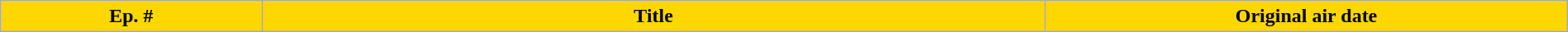<table class="wikitable plainrowheaders" style="width:100%; background:#fff;">
<tr>
<th style="background:#FFD700; width:10%;"><span>Ep. #</span></th>
<th style="background:#FFD700; width:30%;"><span>Title</span></th>
<th style="background:#FFD700; width:20%;"><span>Original air date</span><br>

</th>
</tr>
</table>
